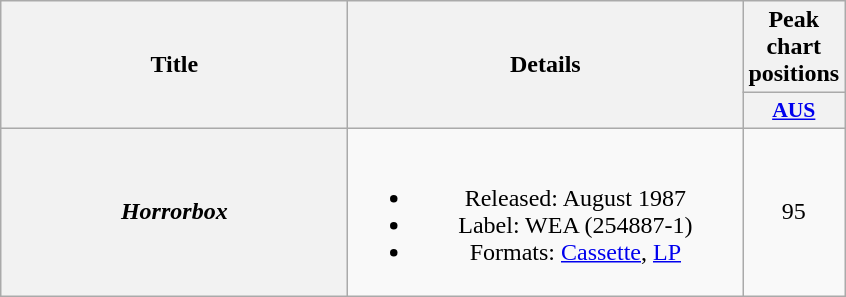<table class="wikitable plainrowheaders" style="text-align:center;" border="1">
<tr>
<th scope="col" rowspan="2" style="width:14em;">Title</th>
<th scope="col" rowspan="2" style="width:16em;">Details</th>
<th scope="col" colspan="1">Peak chart positions</th>
</tr>
<tr>
<th scope="col" style="width:3em;font-size:90%;"><a href='#'>AUS</a><br></th>
</tr>
<tr>
<th scope="row"><em>Horrorbox</em></th>
<td><br><ul><li>Released: August 1987</li><li>Label: WEA (254887-1)</li><li>Formats: <a href='#'>Cassette</a>, <a href='#'>LP</a></li></ul></td>
<td align="center">95</td>
</tr>
</table>
